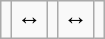<table class="wikitable">
<tr>
<td></td>
<td>↔</td>
<td></td>
<td>↔</td>
<td></td>
</tr>
</table>
